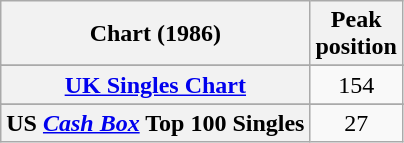<table class="wikitable sortable plainrowheaders" style="text-align:center">
<tr>
<th>Chart (1986)</th>
<th>Peak<br>position</th>
</tr>
<tr>
</tr>
<tr>
<th scope="row"><a href='#'>UK Singles Chart</a></th>
<td style="text-align:center;">154</td>
</tr>
<tr>
</tr>
<tr>
</tr>
<tr>
<th scope="row">US <em><a href='#'>Cash Box</a></em> Top 100 Singles</th>
<td style="text-align:center;">27</td>
</tr>
</table>
